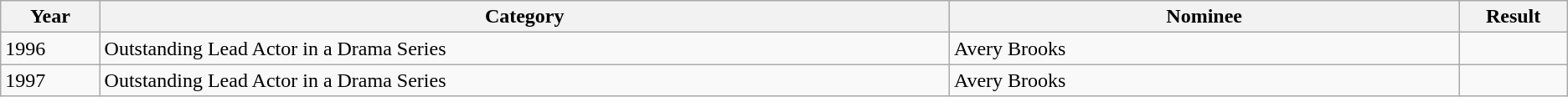<table class="wikitable">
<tr>
<th width="3.5%">Year</th>
<th width="30%">Category</th>
<th width="18%">Nominee</th>
<th width="3.5%">Result</th>
</tr>
<tr>
<td>1996</td>
<td>Outstanding Lead Actor in a Drama Series</td>
<td>Avery Brooks</td>
<td></td>
</tr>
<tr>
<td>1997</td>
<td>Outstanding Lead Actor in a Drama Series</td>
<td>Avery Brooks</td>
<td></td>
</tr>
</table>
